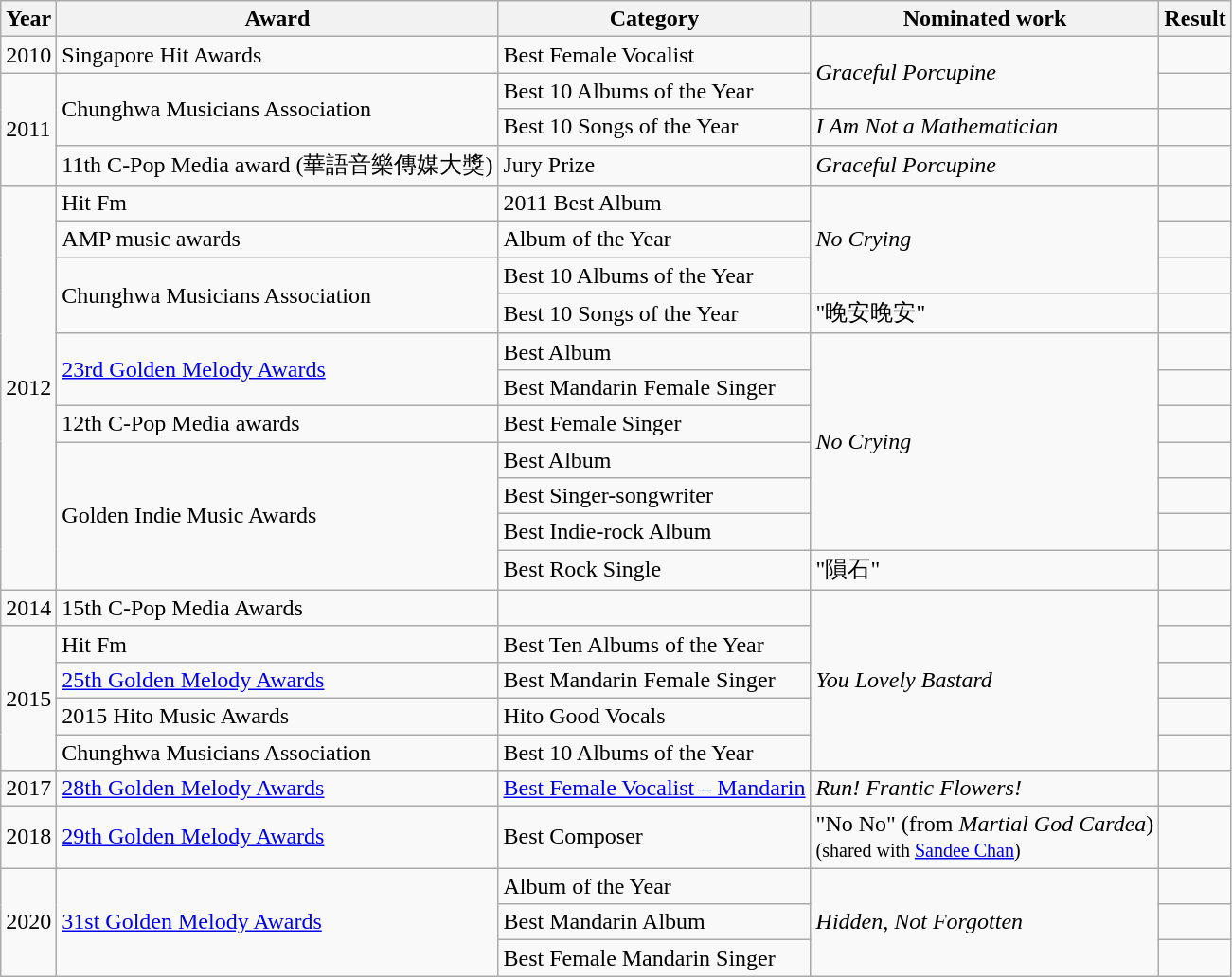<table class="wikitable sortable">
<tr>
<th>Year</th>
<th>Award</th>
<th>Category</th>
<th>Nominated work</th>
<th>Result</th>
</tr>
<tr>
<td rowspan="1">2010</td>
<td rowspan="1">Singapore Hit Awards</td>
<td>Best Female Vocalist</td>
<td rowspan="2"><em>Graceful Porcupine</em></td>
<td></td>
</tr>
<tr>
<td rowspan="3">2011</td>
<td rowspan="2">Chunghwa Musicians Association</td>
<td>Best 10 Albums of the Year</td>
<td></td>
</tr>
<tr>
<td>Best 10 Songs of the Year</td>
<td><em>I Am Not a Mathematician</em></td>
<td></td>
</tr>
<tr>
<td rowspan="1">11th C-Pop Media award (華語音樂傳媒大獎)</td>
<td>Jury Prize</td>
<td><em>Graceful Porcupine</em></td>
<td></td>
</tr>
<tr>
<td rowspan="11">2012</td>
<td rowspan="1">Hit Fm</td>
<td>2011 Best Album</td>
<td rowspan="3"><em>No Crying</em></td>
<td></td>
</tr>
<tr>
<td rowspan="1">AMP music awards</td>
<td>Album of the Year</td>
<td></td>
</tr>
<tr>
<td rowspan="2">Chunghwa Musicians Association</td>
<td>Best 10 Albums of the Year</td>
<td></td>
</tr>
<tr>
<td>Best 10 Songs of the Year</td>
<td>"晚安晚安"</td>
<td></td>
</tr>
<tr>
<td rowspan="2"><a href='#'>23rd Golden Melody Awards</a></td>
<td>Best Album</td>
<td rowspan="6"><em>No Crying</em></td>
<td></td>
</tr>
<tr>
<td>Best Mandarin Female Singer</td>
<td></td>
</tr>
<tr>
<td rowspan="1">12th C-Pop Media awards</td>
<td>Best Female Singer</td>
<td></td>
</tr>
<tr>
<td rowspan="4">Golden Indie Music Awards</td>
<td>Best Album</td>
<td></td>
</tr>
<tr>
<td>Best Singer-songwriter</td>
<td></td>
</tr>
<tr>
<td>Best Indie-rock Album</td>
<td></td>
</tr>
<tr>
<td>Best Rock Single</td>
<td>"隕石"</td>
<td></td>
</tr>
<tr>
<td rowspan="1">2014</td>
<td rowspan="1">15th C-Pop Media Awards</td>
<td></td>
<td rowspan="5"><em>You Lovely Bastard</em></td>
<td></td>
</tr>
<tr>
<td rowspan="4">2015</td>
<td rowspan="1">Hit Fm</td>
<td>Best Ten Albums of the Year</td>
<td></td>
</tr>
<tr>
<td rowspan="1"><a href='#'>25th Golden Melody Awards</a></td>
<td>Best Mandarin Female Singer</td>
<td></td>
</tr>
<tr>
<td rowspan="1">2015 Hito Music Awards</td>
<td>Hito Good Vocals</td>
<td></td>
</tr>
<tr>
<td rowspan="1">Chunghwa Musicians Association</td>
<td>Best 10 Albums of the Year</td>
<td></td>
</tr>
<tr>
<td>2017</td>
<td><a href='#'>28th Golden Melody Awards</a></td>
<td><a href='#'>Best Female Vocalist – Mandarin</a></td>
<td><em>Run! Frantic Flowers!</em></td>
<td></td>
</tr>
<tr>
<td>2018</td>
<td><a href='#'>29th Golden Melody Awards</a></td>
<td>Best Composer</td>
<td>"No No" (from <em>Martial God Cardea</em>) <br><small>(shared with <a href='#'>Sandee Chan</a>)</small></td>
<td></td>
</tr>
<tr>
<td rowspan="3">2020</td>
<td rowspan="3"><a href='#'>31st Golden Melody Awards</a></td>
<td>Album of the Year</td>
<td rowspan="3"><em>Hidden, Not Forgotten</em></td>
<td></td>
</tr>
<tr>
<td>Best Mandarin Album</td>
<td></td>
</tr>
<tr>
<td>Best Female Mandarin Singer</td>
<td></td>
</tr>
</table>
